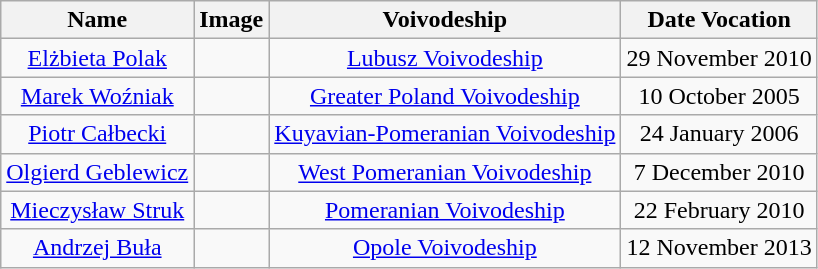<table class="wikitable plainrowheaders" style="text-align:center;">
<tr>
<th>Name</th>
<th>Image</th>
<th>Voivodeship</th>
<th>Date Vocation</th>
</tr>
<tr>
<td><a href='#'>Elżbieta Polak</a></td>
<td></td>
<td><a href='#'>Lubusz Voivodeship</a></td>
<td>29 November 2010</td>
</tr>
<tr>
<td><a href='#'>Marek Woźniak</a></td>
<td></td>
<td><a href='#'>Greater Poland Voivodeship</a></td>
<td>10 October 2005</td>
</tr>
<tr>
<td><a href='#'>Piotr Całbecki</a></td>
<td></td>
<td><a href='#'>Kuyavian-Pomeranian Voivodeship</a></td>
<td>24 January 2006</td>
</tr>
<tr>
<td><a href='#'>Olgierd Geblewicz</a></td>
<td></td>
<td><a href='#'>West Pomeranian Voivodeship</a></td>
<td>7 December 2010</td>
</tr>
<tr>
<td><a href='#'>Mieczysław Struk</a></td>
<td></td>
<td><a href='#'>Pomeranian Voivodeship</a></td>
<td>22 February 2010</td>
</tr>
<tr>
<td><a href='#'>Andrzej Buła</a></td>
<td></td>
<td><a href='#'>Opole Voivodeship</a></td>
<td>12 November 2013</td>
</tr>
</table>
